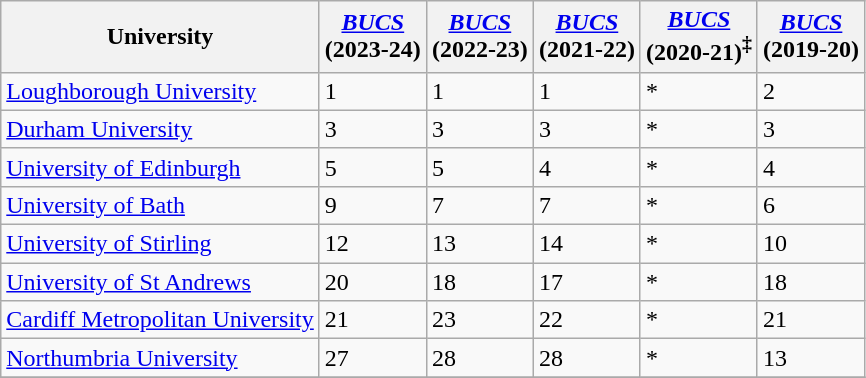<table class="wikitable sortable" style="text-align: left;">
<tr>
<th>University</th>
<th data-sort-type="number"><em><a href='#'>BUCS</a></em><br> (2023-24)</th>
<th data-sort-type="number"><em><a href='#'>BUCS</a></em><br> (2022-23)</th>
<th data-sort-type="number"><em><a href='#'>BUCS</a></em><br> (2021-22)</th>
<th data-sort-type="number"><em><a href='#'>BUCS</a></em><br> (2020-21)<sup>‡</sup></th>
<th data-sort-type="number"><em><a href='#'>BUCS</a></em><br> (2019-20)</th>
</tr>
<tr>
<td><a href='#'>Loughborough University</a></td>
<td>1</td>
<td>1</td>
<td>1</td>
<td>*</td>
<td>2</td>
</tr>
<tr>
<td><a href='#'>Durham University</a></td>
<td>3</td>
<td>3</td>
<td>3</td>
<td>*</td>
<td>3</td>
</tr>
<tr>
<td><a href='#'>University of Edinburgh</a></td>
<td>5</td>
<td>5</td>
<td>4</td>
<td>*</td>
<td>4</td>
</tr>
<tr>
<td><a href='#'>University of Bath</a></td>
<td>9</td>
<td>7</td>
<td>7</td>
<td>*</td>
<td>6</td>
</tr>
<tr>
<td><a href='#'>University of Stirling</a></td>
<td>12</td>
<td>13</td>
<td>14</td>
<td>*</td>
<td>10</td>
</tr>
<tr>
<td><a href='#'>University of St Andrews</a></td>
<td>20</td>
<td>18</td>
<td>17</td>
<td>*</td>
<td>18</td>
</tr>
<tr>
<td><a href='#'>Cardiff Metropolitan University</a></td>
<td>21</td>
<td>23</td>
<td>22</td>
<td>*</td>
<td>21</td>
</tr>
<tr>
<td><a href='#'>Northumbria University</a></td>
<td>27</td>
<td>28</td>
<td>28</td>
<td>*</td>
<td>13</td>
</tr>
<tr>
</tr>
</table>
